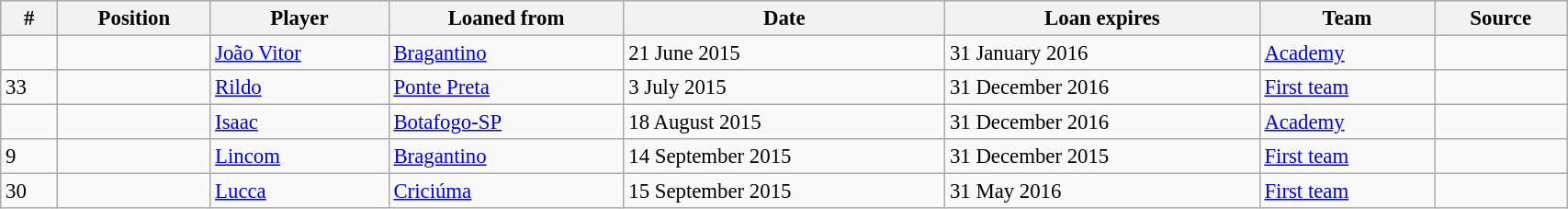<table class="wikitable sortable" style="width:90%; text-align:center; font-size:95%; text-align:left;">
<tr>
<th>#</th>
<th>Position</th>
<th>Player</th>
<th>Loaned from</th>
<th>Date</th>
<th>Loan expires</th>
<th>Team</th>
<th>Source</th>
</tr>
<tr>
<td></td>
<td></td>
<td> <a href='#'>João Vitor</a></td>
<td> <a href='#'>Bragantino</a></td>
<td>21 June 2015</td>
<td>31 January 2016</td>
<td><a href='#'>Academy</a></td>
<td></td>
</tr>
<tr>
<td>33</td>
<td></td>
<td> <a href='#'>Rildo</a></td>
<td> <a href='#'>Ponte Preta</a></td>
<td>3 July 2015</td>
<td>31 December 2016</td>
<td><a href='#'>First team</a></td>
<td></td>
</tr>
<tr>
<td></td>
<td></td>
<td> <a href='#'>Isaac</a></td>
<td> <a href='#'>Botafogo-SP</a></td>
<td>18 August 2015</td>
<td>31 December 2016</td>
<td><a href='#'>Academy</a></td>
<td></td>
</tr>
<tr>
<td>9</td>
<td></td>
<td> <a href='#'>Lincom</a></td>
<td> <a href='#'>Bragantino</a></td>
<td>14 September 2015</td>
<td>31 December 2015</td>
<td><a href='#'>First team</a></td>
<td></td>
</tr>
<tr>
<td>30</td>
<td></td>
<td> <a href='#'>Lucca</a></td>
<td> <a href='#'>Criciúma</a></td>
<td>15 September 2015</td>
<td>31 May 2016</td>
<td><a href='#'>First team</a></td>
<td></td>
</tr>
</table>
